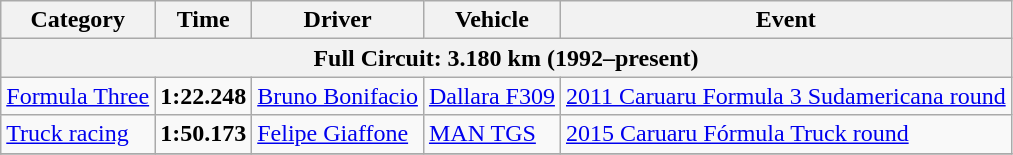<table class="wikitable">
<tr>
<th>Category</th>
<th>Time</th>
<th>Driver</th>
<th>Vehicle</th>
<th>Event</th>
</tr>
<tr>
<th colspan=5>Full Circuit: 3.180 km (1992–present)</th>
</tr>
<tr>
<td><a href='#'>Formula Three</a></td>
<td><strong>1:22.248</strong></td>
<td><a href='#'>Bruno Bonifacio</a></td>
<td><a href='#'>Dallara F309</a></td>
<td><a href='#'>2011 Caruaru Formula 3 Sudamericana round</a></td>
</tr>
<tr>
<td><a href='#'>Truck racing</a></td>
<td><strong>1:50.173</strong></td>
<td><a href='#'>Felipe Giaffone</a></td>
<td><a href='#'>MAN TGS</a></td>
<td><a href='#'>2015 Caruaru Fórmula Truck round</a></td>
</tr>
<tr>
</tr>
</table>
